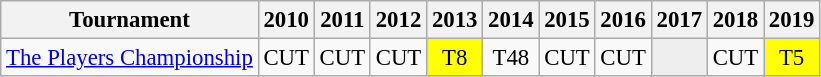<table class="wikitable" style="font-size:95%;text-align:center;">
<tr>
<th>Tournament</th>
<th>2010</th>
<th>2011</th>
<th>2012</th>
<th>2013</th>
<th>2014</th>
<th>2015</th>
<th>2016</th>
<th>2017</th>
<th>2018</th>
<th>2019</th>
</tr>
<tr>
<td align=left><a href='#'>The Players Championship</a></td>
<td>CUT</td>
<td>CUT</td>
<td>CUT</td>
<td style="background:yellow;">T8</td>
<td>T48</td>
<td>CUT</td>
<td>CUT</td>
<td style="background:#eeeeee;"></td>
<td>CUT</td>
<td style="background:yellow;">T5</td>
</tr>
</table>
